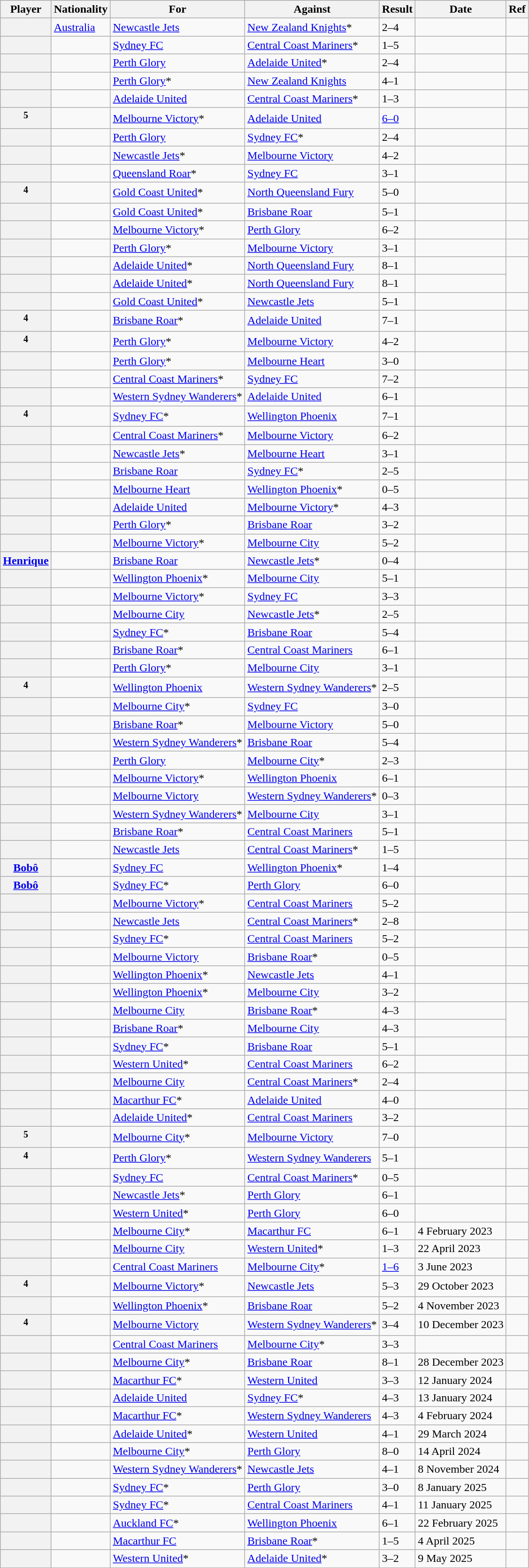<table class="wikitable sortable plainrowheaders">
<tr>
<th scope="col">Player</th>
<th scope="col">Nationality</th>
<th scope="col">For</th>
<th scope="col">Against</th>
<th scope="col" align="center" class="unsortable">Result</th>
<th scope="col">Date</th>
<th scope="col" class="unsortable" align="center">Ref</th>
</tr>
<tr>
<th scope="row"></th>
<td> <a href='#'>Australia</a></td>
<td><a href='#'>Newcastle Jets</a></td>
<td><a href='#'>New Zealand Knights</a>*</td>
<td>2–4</td>
<td></td>
<td></td>
</tr>
<tr>
<th scope="row"></th>
<td></td>
<td><a href='#'>Sydney FC</a></td>
<td><a href='#'>Central Coast Mariners</a>*</td>
<td>1–5</td>
<td></td>
<td></td>
</tr>
<tr>
<th scope="row"></th>
<td></td>
<td><a href='#'>Perth Glory</a></td>
<td><a href='#'>Adelaide United</a>*</td>
<td>2–4</td>
<td></td>
<td></td>
</tr>
<tr>
<th scope="row"></th>
<td></td>
<td><a href='#'>Perth Glory</a>*</td>
<td><a href='#'>New Zealand Knights</a></td>
<td>4–1</td>
<td></td>
<td></td>
</tr>
<tr>
<th scope="row"></th>
<td></td>
<td><a href='#'>Adelaide United</a></td>
<td><a href='#'>Central Coast Mariners</a>*</td>
<td>1–3</td>
<td></td>
<td></td>
</tr>
<tr>
<th scope="row"><sup>5</sup></th>
<td></td>
<td><a href='#'>Melbourne Victory</a>*</td>
<td><a href='#'>Adelaide United</a></td>
<td><a href='#'>6–0</a></td>
<td></td>
<td></td>
</tr>
<tr>
<th scope="row"></th>
<td></td>
<td><a href='#'>Perth Glory</a></td>
<td><a href='#'>Sydney FC</a>*</td>
<td>2–4</td>
<td></td>
<td></td>
</tr>
<tr>
<th scope="row"></th>
<td></td>
<td><a href='#'>Newcastle Jets</a>*</td>
<td><a href='#'>Melbourne Victory</a></td>
<td>4–2</td>
<td></td>
<td></td>
</tr>
<tr>
<th scope="row"></th>
<td></td>
<td><a href='#'>Queensland Roar</a>*</td>
<td><a href='#'>Sydney FC</a></td>
<td>3–1</td>
<td></td>
<td></td>
</tr>
<tr>
<th scope="row"><sup>4</sup></th>
<td></td>
<td><a href='#'>Gold Coast United</a>*</td>
<td><a href='#'>North Queensland Fury</a></td>
<td>5–0</td>
<td></td>
<td></td>
</tr>
<tr>
<th scope="row"></th>
<td></td>
<td><a href='#'>Gold Coast United</a>*</td>
<td><a href='#'>Brisbane Roar</a></td>
<td>5–1</td>
<td></td>
<td></td>
</tr>
<tr>
<th scope="row"></th>
<td></td>
<td><a href='#'>Melbourne Victory</a>*</td>
<td><a href='#'>Perth Glory</a></td>
<td>6–2</td>
<td></td>
<td></td>
</tr>
<tr>
<th scope="row"></th>
<td></td>
<td><a href='#'>Perth Glory</a>*</td>
<td><a href='#'>Melbourne Victory</a></td>
<td>3–1</td>
<td></td>
<td></td>
</tr>
<tr>
<th scope="row"></th>
<td></td>
<td><a href='#'>Adelaide United</a>*</td>
<td><a href='#'>North Queensland Fury</a></td>
<td>8–1</td>
<td></td>
<td rowspan=2></td>
</tr>
<tr>
<th scope="row"></th>
<td></td>
<td><a href='#'>Adelaide United</a>*</td>
<td><a href='#'>North Queensland Fury</a></td>
<td>8–1</td>
<td></td>
</tr>
<tr>
<th scope="row"></th>
<td></td>
<td><a href='#'>Gold Coast United</a>*</td>
<td><a href='#'>Newcastle Jets</a></td>
<td>5–1</td>
<td></td>
<td></td>
</tr>
<tr>
<th scope="row"><sup>4</sup></th>
<td></td>
<td><a href='#'>Brisbane Roar</a>*</td>
<td><a href='#'>Adelaide United</a></td>
<td>7–1</td>
<td></td>
<td></td>
</tr>
<tr>
<th scope="row"><sup>4</sup></th>
<td></td>
<td><a href='#'>Perth Glory</a>*</td>
<td><a href='#'>Melbourne Victory</a></td>
<td>4–2</td>
<td></td>
<td></td>
</tr>
<tr>
<th scope="row"></th>
<td></td>
<td><a href='#'>Perth Glory</a>*</td>
<td><a href='#'>Melbourne Heart</a></td>
<td>3–0</td>
<td></td>
<td></td>
</tr>
<tr>
<th scope="row"></th>
<td></td>
<td><a href='#'>Central Coast Mariners</a>*</td>
<td><a href='#'>Sydney FC</a></td>
<td>7–2</td>
<td></td>
<td></td>
</tr>
<tr>
<th scope="row"></th>
<td></td>
<td><a href='#'>Western Sydney Wanderers</a>*</td>
<td><a href='#'>Adelaide United</a></td>
<td>6–1</td>
<td></td>
<td></td>
</tr>
<tr>
<th scope="row"><sup>4</sup></th>
<td></td>
<td><a href='#'>Sydney FC</a>*</td>
<td><a href='#'>Wellington Phoenix</a></td>
<td>7–1</td>
<td></td>
<td></td>
</tr>
<tr>
<th scope="row"></th>
<td></td>
<td><a href='#'>Central Coast Mariners</a>*</td>
<td><a href='#'>Melbourne Victory</a></td>
<td>6–2</td>
<td></td>
<td></td>
</tr>
<tr>
<th scope="row"></th>
<td></td>
<td><a href='#'>Newcastle Jets</a>*</td>
<td><a href='#'>Melbourne Heart</a></td>
<td>3–1</td>
<td></td>
<td></td>
</tr>
<tr>
<th scope="row"></th>
<td></td>
<td><a href='#'>Brisbane Roar</a></td>
<td><a href='#'>Sydney FC</a>*</td>
<td>2–5</td>
<td></td>
<td></td>
</tr>
<tr>
<th scope="row"></th>
<td></td>
<td><a href='#'>Melbourne Heart</a></td>
<td><a href='#'>Wellington Phoenix</a>*</td>
<td>0–5</td>
<td></td>
<td></td>
</tr>
<tr>
<th scope="row"></th>
<td></td>
<td><a href='#'>Adelaide United</a></td>
<td><a href='#'>Melbourne Victory</a>*</td>
<td>4–3</td>
<td></td>
<td></td>
</tr>
<tr>
<th scope="row"></th>
<td></td>
<td><a href='#'>Perth Glory</a>*</td>
<td><a href='#'>Brisbane Roar</a></td>
<td>3–2</td>
<td></td>
<td></td>
</tr>
<tr>
<th scope="row"></th>
<td></td>
<td><a href='#'>Melbourne Victory</a>*</td>
<td><a href='#'>Melbourne City</a></td>
<td>5–2</td>
<td></td>
<td></td>
</tr>
<tr>
<th scope="row"><a href='#'>Henrique</a></th>
<td></td>
<td><a href='#'>Brisbane Roar</a></td>
<td><a href='#'>Newcastle Jets</a>*</td>
<td>0–4</td>
<td></td>
<td></td>
</tr>
<tr>
<th scope="row"></th>
<td></td>
<td><a href='#'>Wellington Phoenix</a>*</td>
<td><a href='#'>Melbourne City</a></td>
<td>5–1</td>
<td></td>
<td></td>
</tr>
<tr>
<th scope="row"></th>
<td></td>
<td><a href='#'>Melbourne Victory</a>*</td>
<td><a href='#'>Sydney FC</a></td>
<td>3–3</td>
<td></td>
<td></td>
</tr>
<tr>
<th scope="row"></th>
<td></td>
<td><a href='#'>Melbourne City</a></td>
<td><a href='#'>Newcastle Jets</a>*</td>
<td>2–5</td>
<td></td>
<td></td>
</tr>
<tr>
<th scope="row"></th>
<td></td>
<td><a href='#'>Sydney FC</a>*</td>
<td><a href='#'>Brisbane Roar</a></td>
<td>5–4</td>
<td></td>
<td></td>
</tr>
<tr>
<th scope="row"></th>
<td></td>
<td><a href='#'>Brisbane Roar</a>*</td>
<td><a href='#'>Central Coast Mariners</a></td>
<td>6–1</td>
<td></td>
<td></td>
</tr>
<tr>
<th scope="row"></th>
<td></td>
<td><a href='#'>Perth Glory</a>*</td>
<td><a href='#'>Melbourne City</a></td>
<td>3–1</td>
<td></td>
<td></td>
</tr>
<tr>
<th scope="row"><sup>4</sup></th>
<td></td>
<td><a href='#'>Wellington Phoenix</a></td>
<td><a href='#'>Western Sydney Wanderers</a>*</td>
<td>2–5</td>
<td></td>
<td></td>
</tr>
<tr>
<th scope="row"></th>
<td></td>
<td><a href='#'>Melbourne City</a>*</td>
<td><a href='#'>Sydney FC</a></td>
<td>3–0</td>
<td></td>
<td></td>
</tr>
<tr>
<th scope="row"></th>
<td></td>
<td><a href='#'>Brisbane Roar</a>*</td>
<td><a href='#'>Melbourne Victory</a></td>
<td>5–0</td>
<td></td>
<td></td>
</tr>
<tr>
<th scope="row"></th>
<td></td>
<td><a href='#'>Western Sydney Wanderers</a>*</td>
<td><a href='#'>Brisbane Roar</a></td>
<td>5–4</td>
<td></td>
<td></td>
</tr>
<tr>
<th scope="row"></th>
<td></td>
<td><a href='#'>Perth Glory</a></td>
<td><a href='#'>Melbourne City</a>*</td>
<td>2–3</td>
<td></td>
<td></td>
</tr>
<tr>
<th scope="row"></th>
<td></td>
<td><a href='#'>Melbourne Victory</a>*</td>
<td><a href='#'>Wellington Phoenix</a></td>
<td>6–1</td>
<td></td>
<td></td>
</tr>
<tr>
<th scope="row"></th>
<td></td>
<td><a href='#'>Melbourne Victory</a></td>
<td><a href='#'>Western Sydney Wanderers</a>*</td>
<td>0–3</td>
<td></td>
<td></td>
</tr>
<tr>
<th scope="row"></th>
<td></td>
<td><a href='#'>Western Sydney Wanderers</a>*</td>
<td><a href='#'>Melbourne City</a></td>
<td>3–1</td>
<td></td>
<td></td>
</tr>
<tr>
<th scope="row"></th>
<td></td>
<td><a href='#'>Brisbane Roar</a>*</td>
<td><a href='#'>Central Coast Mariners</a></td>
<td>5–1</td>
<td></td>
<td></td>
</tr>
<tr>
<th scope="row"></th>
<td></td>
<td><a href='#'>Newcastle Jets</a></td>
<td><a href='#'>Central Coast Mariners</a>*</td>
<td>1–5</td>
<td></td>
<td></td>
</tr>
<tr>
<th scope="row"><a href='#'>Bobô</a></th>
<td></td>
<td><a href='#'>Sydney FC</a></td>
<td><a href='#'>Wellington Phoenix</a>*</td>
<td>1–4</td>
<td></td>
<td></td>
</tr>
<tr>
<th scope="row"><a href='#'>Bobô</a></th>
<td></td>
<td><a href='#'>Sydney FC</a>*</td>
<td><a href='#'>Perth Glory</a></td>
<td>6–0</td>
<td></td>
<td></td>
</tr>
<tr>
<th scope="row"></th>
<td></td>
<td><a href='#'>Melbourne Victory</a>*</td>
<td><a href='#'>Central Coast Mariners</a></td>
<td>5–2</td>
<td></td>
<td></td>
</tr>
<tr>
<th scope="row"></th>
<td></td>
<td><a href='#'>Newcastle Jets</a></td>
<td><a href='#'>Central Coast Mariners</a>*</td>
<td>2–8</td>
<td></td>
<td></td>
</tr>
<tr>
<th scope="row"></th>
<td></td>
<td><a href='#'>Sydney FC</a>*</td>
<td><a href='#'>Central Coast Mariners</a></td>
<td>5–2</td>
<td></td>
<td></td>
</tr>
<tr>
<th scope="row"></th>
<td></td>
<td><a href='#'>Melbourne Victory</a></td>
<td><a href='#'>Brisbane Roar</a>*</td>
<td>0–5</td>
<td></td>
<td></td>
</tr>
<tr>
<th scope="row"></th>
<td></td>
<td><a href='#'>Wellington Phoenix</a>*</td>
<td><a href='#'>Newcastle Jets</a></td>
<td>4–1</td>
<td></td>
<td></td>
</tr>
<tr>
<th scope="row"></th>
<td></td>
<td><a href='#'>Wellington Phoenix</a>*</td>
<td><a href='#'>Melbourne City</a></td>
<td>3–2</td>
<td></td>
<td></td>
</tr>
<tr>
<th scope="row"></th>
<td></td>
<td><a href='#'>Melbourne City</a></td>
<td><a href='#'>Brisbane Roar</a>*</td>
<td>4–3</td>
<td></td>
<td rowspan=2></td>
</tr>
<tr>
<th scope="row"></th>
<td></td>
<td><a href='#'>Brisbane Roar</a>*</td>
<td><a href='#'>Melbourne City</a></td>
<td>4–3</td>
<td></td>
</tr>
<tr>
<th scope="row"></th>
<td></td>
<td><a href='#'>Sydney FC</a>*</td>
<td><a href='#'>Brisbane Roar</a></td>
<td>5–1</td>
<td></td>
<td></td>
</tr>
<tr>
<th scope="row"></th>
<td></td>
<td><a href='#'>Western United</a>*</td>
<td><a href='#'>Central Coast Mariners</a></td>
<td>6–2</td>
<td></td>
<td></td>
</tr>
<tr>
<th scope="row"></th>
<td></td>
<td><a href='#'>Melbourne City</a></td>
<td><a href='#'>Central Coast Mariners</a>*</td>
<td>2–4</td>
<td></td>
<td></td>
</tr>
<tr>
<th scope="row"></th>
<td></td>
<td><a href='#'>Macarthur FC</a>*</td>
<td><a href='#'>Adelaide United</a></td>
<td>4–0</td>
<td></td>
<td></td>
</tr>
<tr>
<th scope="row"></th>
<td></td>
<td><a href='#'>Adelaide United</a>*</td>
<td><a href='#'>Central Coast Mariners</a></td>
<td>3–2</td>
<td></td>
<td></td>
</tr>
<tr>
<th scope="row"><sup>5</sup></th>
<td></td>
<td><a href='#'>Melbourne City</a>*</td>
<td><a href='#'>Melbourne Victory</a></td>
<td>7–0</td>
<td></td>
<td></td>
</tr>
<tr>
<th scope="row"><sup>4</sup></th>
<td></td>
<td><a href='#'>Perth Glory</a>*</td>
<td><a href='#'>Western Sydney Wanderers</a></td>
<td>5–1</td>
<td></td>
<td></td>
</tr>
<tr>
<th scope="row"></th>
<td></td>
<td><a href='#'>Sydney FC</a></td>
<td><a href='#'>Central Coast Mariners</a>*</td>
<td>0–5</td>
<td></td>
<td></td>
</tr>
<tr>
<th scope="row"></th>
<td></td>
<td><a href='#'>Newcastle Jets</a>*</td>
<td><a href='#'>Perth Glory</a></td>
<td>6–1</td>
<td></td>
<td></td>
</tr>
<tr>
<th scope="row"></th>
<td></td>
<td><a href='#'>Western United</a>*</td>
<td><a href='#'>Perth Glory</a></td>
<td>6–0</td>
<td></td>
<td></td>
</tr>
<tr>
<th scope="row"></th>
<td></td>
<td><a href='#'>Melbourne City</a>*</td>
<td><a href='#'>Macarthur FC</a></td>
<td>6–1</td>
<td>4 February 2023</td>
<td></td>
</tr>
<tr>
<th scope="row"></th>
<td></td>
<td><a href='#'>Melbourne City</a></td>
<td><a href='#'>Western United</a>*</td>
<td>1–3</td>
<td>22 April 2023</td>
<td></td>
</tr>
<tr>
<th scope="row"></th>
<td></td>
<td><a href='#'>Central Coast Mariners</a></td>
<td><a href='#'>Melbourne City</a>*</td>
<td><a href='#'>1–6</a></td>
<td>3 June 2023</td>
<td></td>
</tr>
<tr>
<th scope="row"><sup>4</sup></th>
<td></td>
<td><a href='#'>Melbourne Victory</a>*</td>
<td><a href='#'>Newcastle Jets</a></td>
<td>5–3</td>
<td>29 October 2023</td>
<td></td>
</tr>
<tr>
<th scope="row"></th>
<td></td>
<td><a href='#'>Wellington Phoenix</a>*</td>
<td><a href='#'>Brisbane Roar</a></td>
<td>5–2</td>
<td>4 November 2023</td>
<td></td>
</tr>
<tr>
<th scope="row"><sup>4</sup></th>
<td></td>
<td><a href='#'>Melbourne Victory</a></td>
<td><a href='#'>Western Sydney Wanderers</a>*</td>
<td>3–4</td>
<td>10 December 2023</td>
<td></td>
</tr>
<tr>
<th scope="row"></th>
<td></td>
<td><a href='#'>Central Coast Mariners</a></td>
<td><a href='#'>Melbourne City</a>*</td>
<td>3–3</td>
<td></td>
<td></td>
</tr>
<tr>
<th scope="row"></th>
<td></td>
<td><a href='#'>Melbourne City</a>*</td>
<td><a href='#'>Brisbane Roar</a></td>
<td>8–1</td>
<td>28 December 2023</td>
<td></td>
</tr>
<tr>
<th scope="row"></th>
<td></td>
<td><a href='#'>Macarthur FC</a>*</td>
<td><a href='#'>Western United</a></td>
<td>3–3</td>
<td>12 January 2024</td>
<td></td>
</tr>
<tr>
<th scope="row"></th>
<td></td>
<td><a href='#'>Adelaide United</a></td>
<td><a href='#'>Sydney FC</a>*</td>
<td>4–3</td>
<td>13 January 2024</td>
<td></td>
</tr>
<tr>
<th scope="row"></th>
<td></td>
<td><a href='#'>Macarthur FC</a>*</td>
<td><a href='#'>Western Sydney Wanderers</a></td>
<td>4–3</td>
<td>4 February 2024</td>
<td></td>
</tr>
<tr>
<th scope="row"></th>
<td></td>
<td><a href='#'>Adelaide United</a>*</td>
<td><a href='#'>Western United</a></td>
<td>4–1</td>
<td>29 March 2024</td>
<td></td>
</tr>
<tr>
<th scope="row"></th>
<td></td>
<td><a href='#'>Melbourne City</a>*</td>
<td><a href='#'>Perth Glory</a></td>
<td>8–0</td>
<td>14 April 2024</td>
<td></td>
</tr>
<tr>
<th scope="row"></th>
<td></td>
<td><a href='#'>Western Sydney Wanderers</a>*</td>
<td><a href='#'>Newcastle Jets</a></td>
<td>4–1</td>
<td>8 November 2024</td>
<td></td>
</tr>
<tr>
<th scope="row"></th>
<td></td>
<td><a href='#'>Sydney FC</a>*</td>
<td><a href='#'>Perth Glory</a></td>
<td>3–0</td>
<td>8 January 2025</td>
<td></td>
</tr>
<tr>
<th scope="row"></th>
<td></td>
<td><a href='#'>Sydney FC</a>*</td>
<td><a href='#'>Central Coast Mariners</a></td>
<td>4–1</td>
<td>11 January 2025</td>
<td></td>
</tr>
<tr>
<th scope="row"></th>
<td></td>
<td><a href='#'>Auckland FC</a>*</td>
<td><a href='#'>Wellington Phoenix</a></td>
<td>6–1</td>
<td>22 February 2025</td>
<td></td>
</tr>
<tr>
<th scope="row"></th>
<td></td>
<td><a href='#'>Macarthur FC</a></td>
<td><a href='#'>Brisbane Roar</a>*</td>
<td>1–5</td>
<td>4 April 2025</td>
<td></td>
</tr>
<tr>
<th scope="row"></th>
<td></td>
<td><a href='#'>Western United</a>*</td>
<td><a href='#'>Adelaide United</a>*</td>
<td>3–2</td>
<td>9 May 2025</td>
<td></td>
</tr>
</table>
